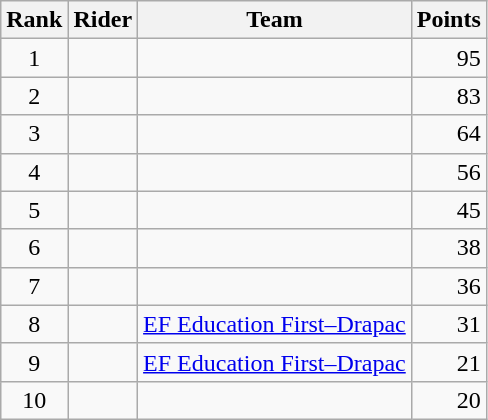<table class="wikitable">
<tr>
<th scope="col">Rank</th>
<th scope="col">Rider</th>
<th scope="col">Team</th>
<th scope="col">Points</th>
</tr>
<tr>
<td style="text-align:center;">1</td>
<td> </td>
<td></td>
<td style="text-align:right;">95</td>
</tr>
<tr>
<td style="text-align:center;">2</td>
<td> </td>
<td></td>
<td style="text-align:right;">83</td>
</tr>
<tr>
<td style="text-align:center;">3</td>
<td></td>
<td></td>
<td style="text-align:right;">64</td>
</tr>
<tr>
<td style="text-align:center;">4</td>
<td></td>
<td></td>
<td style="text-align:right;">56</td>
</tr>
<tr>
<td style="text-align:center;">5</td>
<td></td>
<td></td>
<td style="text-align:right;">45</td>
</tr>
<tr>
<td style="text-align:center;">6</td>
<td>  </td>
<td></td>
<td style="text-align:right;">38</td>
</tr>
<tr>
<td style="text-align:center;">7</td>
<td></td>
<td></td>
<td style="text-align:right;">36</td>
</tr>
<tr>
<td style="text-align:center;">8</td>
<td></td>
<td><a href='#'>EF Education First–Drapac</a></td>
<td style="text-align:right;">31</td>
</tr>
<tr>
<td style="text-align:center;">9</td>
<td></td>
<td><a href='#'>EF Education First–Drapac</a></td>
<td style="text-align:right;">21</td>
</tr>
<tr>
<td style="text-align:center;">10</td>
<td></td>
<td></td>
<td style="text-align:right;">20</td>
</tr>
</table>
